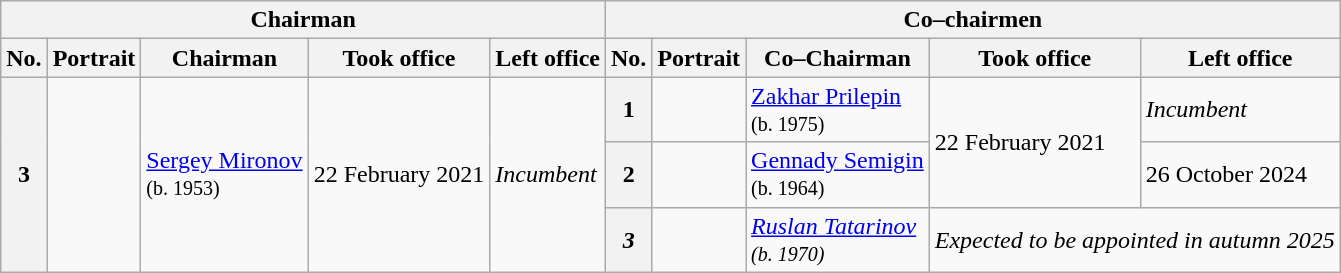<table class="wikitable">
<tr>
<th colspan="5">Chairman</th>
<th colspan="5">Co–chairmen</th>
</tr>
<tr>
<th>No.</th>
<th>Portrait</th>
<th>Chairman</th>
<th>Took office</th>
<th>Left office</th>
<th>No.</th>
<th>Portrait</th>
<th>Co–Chairman</th>
<th>Took office</th>
<th>Left office</th>
</tr>
<tr>
<th rowspan="3">3</th>
<td rowspan="3"></td>
<td rowspan="3"><a href='#'>Sergey Mironov</a><br><small>(b. 1953)</small></td>
<td rowspan="3">22 February 2021</td>
<td rowspan="3"><em>Incumbent</em></td>
<th>1</th>
<td></td>
<td><a href='#'>Zakhar Prilepin</a><br><small>(b. 1975)</small></td>
<td rowspan="2">22 February 2021</td>
<td><em>Incumbent</em></td>
</tr>
<tr>
<th>2</th>
<td></td>
<td><a href='#'>Gennady Semigin</a><br><small>(b. 1964)</small></td>
<td>26 October 2024</td>
</tr>
<tr>
<th><em>3</em></th>
<td></td>
<td><em><a href='#'>Ruslan Tatarinov</a><br><small>(b. 1970)</small></em></td>
<td colspan="2"><em>Expected to be appointed in autumn 2025</em></td>
</tr>
</table>
